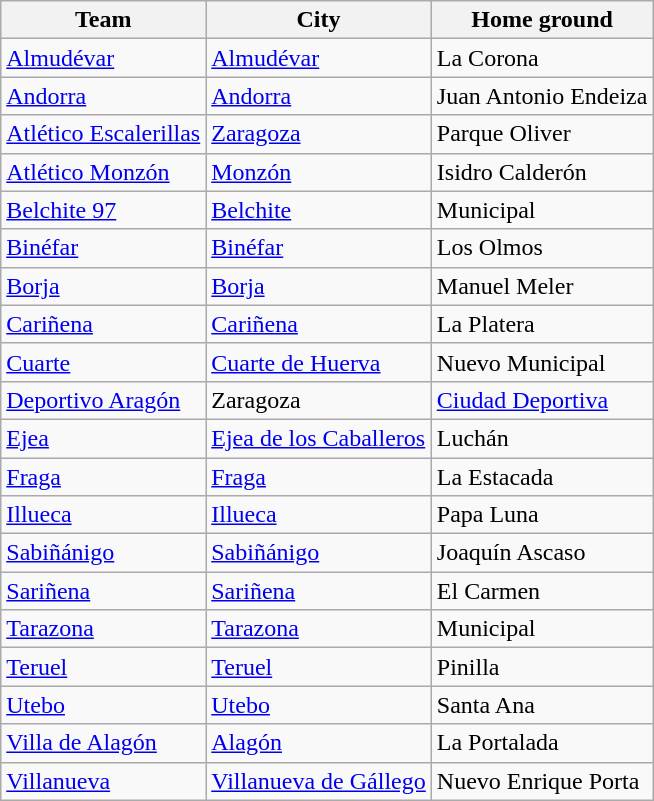<table class="wikitable sortable">
<tr>
<th>Team</th>
<th>City</th>
<th>Home ground</th>
</tr>
<tr>
<td><a href='#'>Almudévar</a></td>
<td><a href='#'>Almudévar</a></td>
<td>La Corona</td>
</tr>
<tr>
<td><a href='#'>Andorra</a></td>
<td><a href='#'>Andorra</a></td>
<td>Juan Antonio Endeiza</td>
</tr>
<tr>
<td><a href='#'>Atlético Escalerillas</a></td>
<td><a href='#'>Zaragoza</a></td>
<td>Parque Oliver</td>
</tr>
<tr>
<td><a href='#'>Atlético Monzón</a></td>
<td><a href='#'>Monzón</a></td>
<td>Isidro Calderón</td>
</tr>
<tr>
<td><a href='#'>Belchite 97</a></td>
<td><a href='#'>Belchite</a></td>
<td>Municipal</td>
</tr>
<tr>
<td><a href='#'>Binéfar</a></td>
<td><a href='#'>Binéfar</a></td>
<td>Los Olmos</td>
</tr>
<tr>
<td><a href='#'>Borja</a></td>
<td><a href='#'>Borja</a></td>
<td>Manuel Meler</td>
</tr>
<tr>
<td><a href='#'>Cariñena</a></td>
<td><a href='#'>Cariñena</a></td>
<td>La Platera</td>
</tr>
<tr>
<td><a href='#'>Cuarte</a></td>
<td><a href='#'>Cuarte de Huerva</a></td>
<td>Nuevo Municipal</td>
</tr>
<tr>
<td><a href='#'>Deportivo Aragón</a></td>
<td>Zaragoza</td>
<td><a href='#'>Ciudad Deportiva</a></td>
</tr>
<tr>
<td><a href='#'>Ejea</a></td>
<td><a href='#'>Ejea de los Caballeros</a></td>
<td>Luchán</td>
</tr>
<tr>
<td><a href='#'>Fraga</a></td>
<td><a href='#'>Fraga</a></td>
<td>La Estacada</td>
</tr>
<tr>
<td><a href='#'>Illueca</a></td>
<td><a href='#'>Illueca</a></td>
<td>Papa Luna</td>
</tr>
<tr>
<td><a href='#'>Sabiñánigo</a></td>
<td><a href='#'>Sabiñánigo</a></td>
<td>Joaquín Ascaso</td>
</tr>
<tr>
<td><a href='#'>Sariñena</a></td>
<td><a href='#'>Sariñena</a></td>
<td>El Carmen</td>
</tr>
<tr>
<td><a href='#'>Tarazona</a></td>
<td><a href='#'>Tarazona</a></td>
<td>Municipal</td>
</tr>
<tr>
<td><a href='#'>Teruel</a></td>
<td><a href='#'>Teruel</a></td>
<td>Pinilla</td>
</tr>
<tr>
<td><a href='#'>Utebo</a></td>
<td><a href='#'>Utebo</a></td>
<td>Santa Ana</td>
</tr>
<tr>
<td><a href='#'>Villa de Alagón</a></td>
<td><a href='#'>Alagón</a></td>
<td>La Portalada</td>
</tr>
<tr>
<td><a href='#'>Villanueva</a></td>
<td><a href='#'>Villanueva de Gállego</a></td>
<td>Nuevo Enrique Porta</td>
</tr>
</table>
